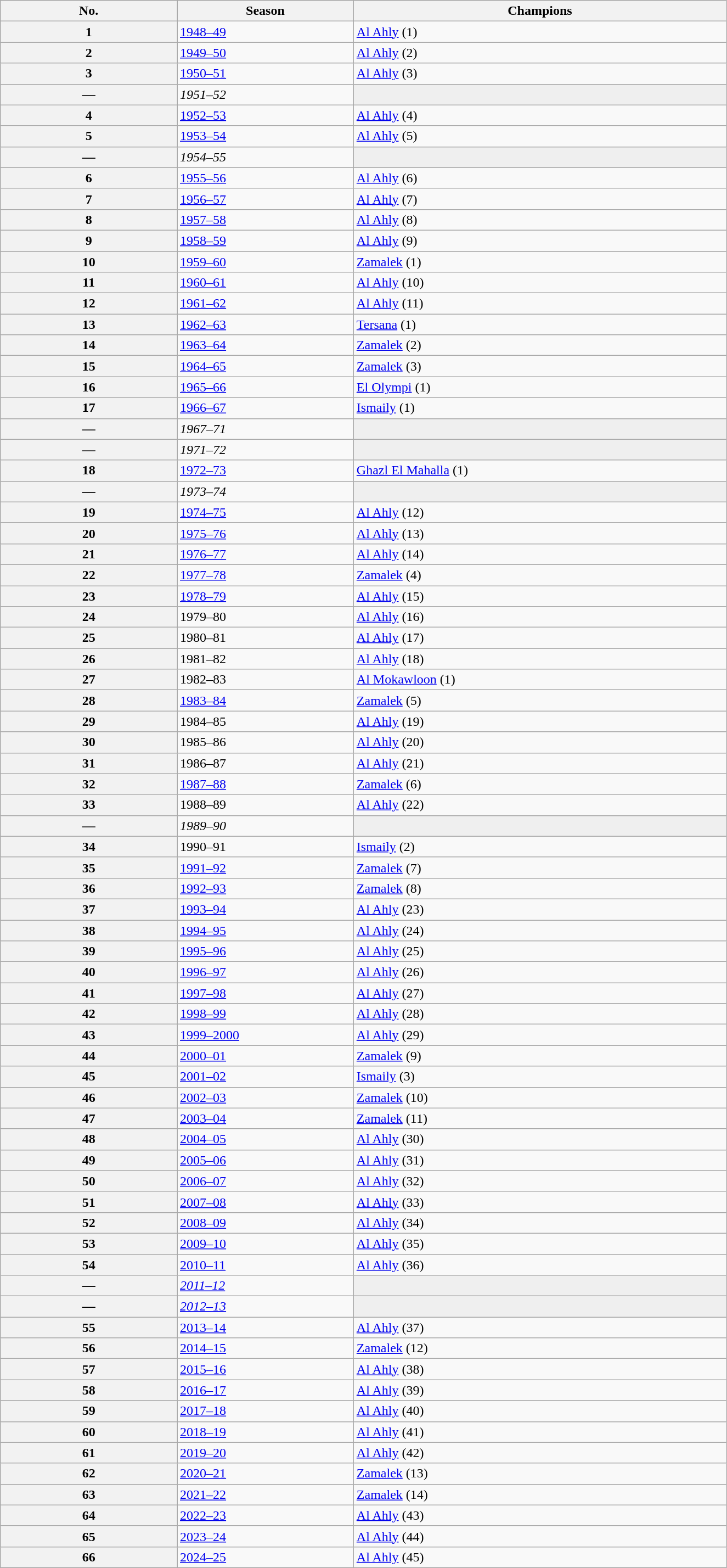<table class="wikitable sortable">
<tr>
<th style="width:9%;">No.</th>
<th style="width:9%;">Season</th>
<th style="width:19%;">Champions</th>
</tr>
<tr>
<th>1</th>
<td><a href='#'>1948–49</a></td>
<td><a href='#'>Al Ahly</a> (1)</td>
</tr>
<tr>
<th>2</th>
<td><a href='#'>1949–50</a></td>
<td><a href='#'>Al Ahly</a> (2)</td>
</tr>
<tr>
<th>3</th>
<td><a href='#'>1950–51</a></td>
<td><a href='#'>Al Ahly</a> (3)</td>
</tr>
<tr>
<th>—</th>
<td><em>1951–52</em></td>
<td style="background:#efefef"></td>
</tr>
<tr>
<th>4</th>
<td><a href='#'>1952–53</a></td>
<td><a href='#'>Al Ahly</a> (4)</td>
</tr>
<tr>
<th>5</th>
<td><a href='#'>1953–54</a></td>
<td><a href='#'>Al Ahly</a> (5)</td>
</tr>
<tr>
<th>—</th>
<td><em>1954–55</em></td>
<td style="background:#efefef"></td>
</tr>
<tr>
<th>6</th>
<td><a href='#'>1955–56</a></td>
<td><a href='#'>Al Ahly</a> (6)</td>
</tr>
<tr>
<th>7</th>
<td><a href='#'>1956–57</a></td>
<td><a href='#'>Al Ahly</a> (7)</td>
</tr>
<tr>
<th>8</th>
<td><a href='#'>1957–58</a></td>
<td><a href='#'>Al Ahly</a> (8)</td>
</tr>
<tr>
<th>9</th>
<td><a href='#'>1958–59</a></td>
<td><a href='#'>Al Ahly</a> (9)</td>
</tr>
<tr>
<th>10</th>
<td><a href='#'>1959–60</a></td>
<td><a href='#'>Zamalek</a> (1)</td>
</tr>
<tr>
<th>11</th>
<td><a href='#'>1960–61</a></td>
<td><a href='#'>Al Ahly</a> (10)</td>
</tr>
<tr>
<th>12</th>
<td><a href='#'>1961–62</a></td>
<td><a href='#'>Al Ahly</a> (11)</td>
</tr>
<tr>
<th>13</th>
<td><a href='#'>1962–63</a></td>
<td><a href='#'>Tersana</a> (1)</td>
</tr>
<tr>
<th>14</th>
<td><a href='#'>1963–64</a></td>
<td><a href='#'>Zamalek</a> (2)</td>
</tr>
<tr>
<th>15</th>
<td><a href='#'>1964–65</a></td>
<td><a href='#'>Zamalek</a> (3)</td>
</tr>
<tr>
<th>16</th>
<td><a href='#'>1965–66</a></td>
<td><a href='#'>El Olympi</a> (1)</td>
</tr>
<tr>
<th>17</th>
<td><a href='#'>1966–67</a></td>
<td><a href='#'>Ismaily</a> (1)</td>
</tr>
<tr>
<th>—</th>
<td><em>1967–71</em></td>
<td style="background:#efefef"></td>
</tr>
<tr>
<th>—</th>
<td><em>1971–72</em></td>
<td style="background:#efefef"></td>
</tr>
<tr>
<th>18</th>
<td><a href='#'>1972–73</a></td>
<td><a href='#'>Ghazl El Mahalla</a> (1)</td>
</tr>
<tr>
<th>—</th>
<td><em>1973–74</em></td>
<td style="background:#efefef"></td>
</tr>
<tr>
<th>19</th>
<td><a href='#'>1974–75</a></td>
<td><a href='#'>Al Ahly</a> (12)</td>
</tr>
<tr>
<th>20</th>
<td><a href='#'>1975–76</a></td>
<td><a href='#'>Al Ahly</a> (13)</td>
</tr>
<tr>
<th>21</th>
<td><a href='#'>1976–77</a></td>
<td><a href='#'>Al Ahly</a> (14)</td>
</tr>
<tr>
<th>22</th>
<td><a href='#'>1977–78</a></td>
<td><a href='#'>Zamalek</a> (4)</td>
</tr>
<tr>
<th>23</th>
<td><a href='#'>1978–79</a></td>
<td><a href='#'>Al Ahly</a> (15)</td>
</tr>
<tr>
<th>24</th>
<td>1979–80</td>
<td><a href='#'>Al Ahly</a> (16)</td>
</tr>
<tr>
<th>25</th>
<td>1980–81</td>
<td><a href='#'>Al Ahly</a> (17)</td>
</tr>
<tr>
<th>26</th>
<td>1981–82</td>
<td><a href='#'>Al Ahly</a> (18)</td>
</tr>
<tr>
<th>27</th>
<td>1982–83</td>
<td><a href='#'>Al Mokawloon</a> (1)</td>
</tr>
<tr>
<th>28</th>
<td><a href='#'>1983–84</a></td>
<td><a href='#'>Zamalek</a> (5)</td>
</tr>
<tr>
<th>29</th>
<td>1984–85</td>
<td><a href='#'>Al Ahly</a> (19)</td>
</tr>
<tr>
<th>30</th>
<td>1985–86</td>
<td><a href='#'>Al Ahly</a> (20)</td>
</tr>
<tr>
<th>31</th>
<td>1986–87</td>
<td><a href='#'>Al Ahly</a> (21)</td>
</tr>
<tr>
<th>32</th>
<td><a href='#'>1987–88</a></td>
<td><a href='#'>Zamalek</a> (6)</td>
</tr>
<tr>
<th>33</th>
<td>1988–89</td>
<td><a href='#'>Al Ahly</a> (22)</td>
</tr>
<tr>
<th>—</th>
<td><em>1989–90</em></td>
<td style="background:#efefef"></td>
</tr>
<tr>
<th>34</th>
<td>1990–91</td>
<td><a href='#'>Ismaily</a> (2)</td>
</tr>
<tr>
<th>35</th>
<td><a href='#'>1991–92</a></td>
<td><a href='#'>Zamalek</a> (7)</td>
</tr>
<tr>
<th>36</th>
<td><a href='#'>1992–93</a></td>
<td><a href='#'>Zamalek</a> (8)</td>
</tr>
<tr>
<th>37</th>
<td><a href='#'>1993–94</a></td>
<td><a href='#'>Al Ahly</a> (23)</td>
</tr>
<tr>
<th>38</th>
<td><a href='#'>1994–95</a></td>
<td><a href='#'>Al Ahly</a> (24)</td>
</tr>
<tr>
<th>39</th>
<td><a href='#'>1995–96</a></td>
<td><a href='#'>Al Ahly</a> (25)</td>
</tr>
<tr>
<th>40</th>
<td><a href='#'>1996–97</a></td>
<td><a href='#'>Al Ahly</a> (26)</td>
</tr>
<tr>
<th>41</th>
<td><a href='#'>1997–98</a></td>
<td><a href='#'>Al Ahly</a> (27)</td>
</tr>
<tr>
<th>42</th>
<td><a href='#'>1998–99</a></td>
<td><a href='#'>Al Ahly</a> (28)</td>
</tr>
<tr>
<th>43</th>
<td><a href='#'>1999–2000</a></td>
<td><a href='#'>Al Ahly</a> (29)</td>
</tr>
<tr>
<th>44</th>
<td><a href='#'>2000–01</a></td>
<td><a href='#'>Zamalek</a> (9)</td>
</tr>
<tr>
<th>45</th>
<td><a href='#'>2001–02</a></td>
<td><a href='#'>Ismaily</a> (3)</td>
</tr>
<tr>
<th>46</th>
<td><a href='#'>2002–03</a></td>
<td><a href='#'>Zamalek</a> (10)</td>
</tr>
<tr>
<th>47</th>
<td><a href='#'>2003–04</a></td>
<td><a href='#'>Zamalek</a> (11)</td>
</tr>
<tr>
<th>48</th>
<td><a href='#'>2004–05</a></td>
<td><a href='#'>Al Ahly</a> (30)</td>
</tr>
<tr>
<th>49</th>
<td><a href='#'>2005–06</a></td>
<td><a href='#'>Al Ahly</a> (31)</td>
</tr>
<tr>
<th>50</th>
<td><a href='#'>2006–07</a></td>
<td><a href='#'>Al Ahly</a> (32)</td>
</tr>
<tr>
<th>51</th>
<td><a href='#'>2007–08</a></td>
<td><a href='#'>Al Ahly</a> (33)</td>
</tr>
<tr>
<th>52</th>
<td><a href='#'>2008–09</a></td>
<td><a href='#'>Al Ahly</a>  (34)</td>
</tr>
<tr>
<th>53</th>
<td><a href='#'>2009–10</a></td>
<td><a href='#'>Al Ahly</a> (35)</td>
</tr>
<tr>
<th>54</th>
<td><a href='#'>2010–11</a></td>
<td><a href='#'>Al Ahly</a> (36)</td>
</tr>
<tr>
<th>—</th>
<td><em><a href='#'>2011–12</a></em></td>
<td style="background:#efefef"></td>
</tr>
<tr>
<th>—</th>
<td><em><a href='#'>2012–13</a></em></td>
<td style="background:#efefef"></td>
</tr>
<tr>
<th>55</th>
<td><a href='#'>2013–14</a></td>
<td><a href='#'>Al Ahly</a> (37)</td>
</tr>
<tr>
<th>56</th>
<td><a href='#'>2014–15</a></td>
<td><a href='#'>Zamalek</a> (12)</td>
</tr>
<tr>
<th>57</th>
<td><a href='#'>2015–16</a></td>
<td><a href='#'>Al Ahly</a> (38)</td>
</tr>
<tr>
<th>58</th>
<td><a href='#'>2016–17</a></td>
<td><a href='#'>Al Ahly</a> (39)</td>
</tr>
<tr>
<th>59</th>
<td><a href='#'>2017–18</a></td>
<td><a href='#'>Al Ahly</a> (40)</td>
</tr>
<tr>
<th>60</th>
<td><a href='#'>2018–19</a></td>
<td><a href='#'>Al Ahly</a> (41)</td>
</tr>
<tr>
<th>61</th>
<td><a href='#'>2019–20</a></td>
<td><a href='#'>Al Ahly</a> (42)</td>
</tr>
<tr>
<th>62</th>
<td><a href='#'>2020–21</a></td>
<td><a href='#'>Zamalek</a> (13)</td>
</tr>
<tr>
<th>63</th>
<td><a href='#'>2021–22</a></td>
<td><a href='#'>Zamalek</a> (14)</td>
</tr>
<tr>
<th>64</th>
<td><a href='#'>2022–23</a></td>
<td><a href='#'>Al Ahly</a> (43)</td>
</tr>
<tr>
<th>65</th>
<td><a href='#'>2023–24</a></td>
<td><a href='#'>Al Ahly</a> (44)</td>
</tr>
<tr>
<th>66</th>
<td><a href='#'>2024–25</a></td>
<td><a href='#'>Al Ahly</a> (45)</td>
</tr>
</table>
